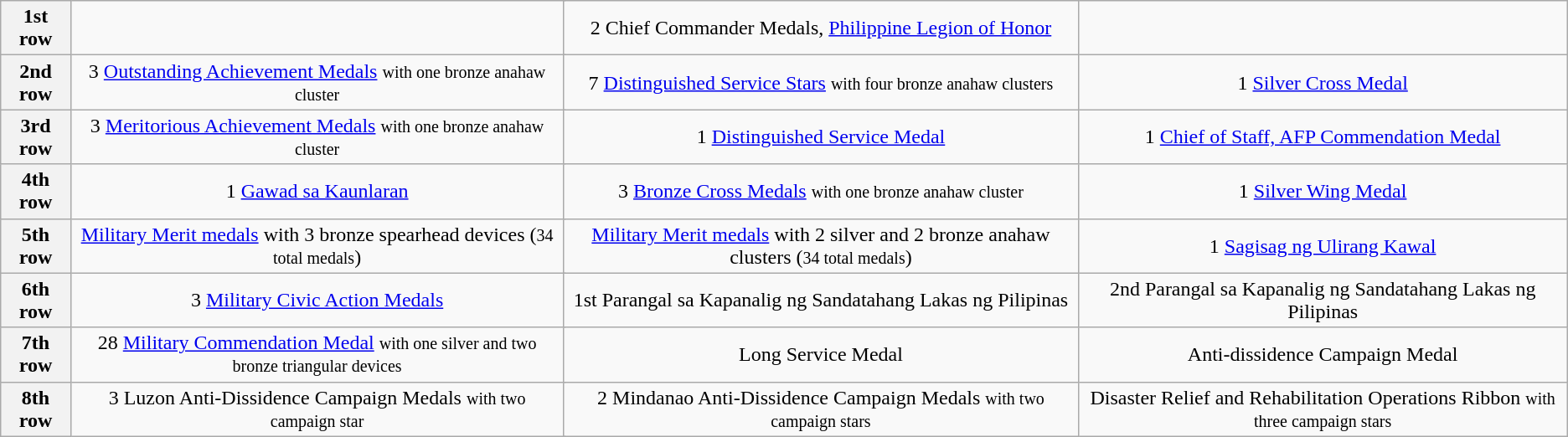<table class="wikitable">
<tr>
<th>1st row</th>
<td colspan="2" align="center"></td>
<td colspan="2" align="center">2 Chief Commander Medals, <a href='#'>Philippine Legion of Honor</a></td>
<td colspan="2" align="center"></td>
</tr>
<tr>
<th>2nd row</th>
<td colspan="2" align="center">3 <a href='#'>Outstanding Achievement Medals</a> <small>with one bronze anahaw cluster</small></td>
<td colspan="2" align="center">7 <a href='#'>Distinguished Service Stars</a> <small>with four bronze anahaw clusters</small></td>
<td colspan="2" align="center">1 <a href='#'>Silver Cross Medal</a></td>
</tr>
<tr>
<th>3rd row</th>
<td colspan="2" align="center">3 <a href='#'>Meritorious Achievement Medals</a> <small>with one bronze anahaw cluster</small></td>
<td colspan="2" align="center">1 <a href='#'>Distinguished Service Medal</a></td>
<td colspan="2" align="center">1 <a href='#'>Chief of Staff, AFP Commendation Medal</a></td>
</tr>
<tr>
<th>4th row</th>
<td colspan="2" align="center">1 <a href='#'>Gawad sa Kaunlaran</a></td>
<td colspan="2" align="center">3 <a href='#'>Bronze Cross Medals</a> <small>with one bronze anahaw cluster</small></td>
<td colspan="2" align="center">1 <a href='#'>Silver Wing Medal</a></td>
</tr>
<tr>
<th>5th row</th>
<td colspan="2" align="center"><a href='#'>Military Merit medals</a> with 3 bronze spearhead devices (<small>34 total medals</small>)</td>
<td colspan="2" align="center"><a href='#'>Military Merit medals</a> with 2 silver and 2 bronze anahaw clusters (<small>34 total medals</small>)</td>
<td colspan="2" align="center">1 <a href='#'>Sagisag ng Ulirang Kawal</a></td>
</tr>
<tr>
<th>6th row</th>
<td colspan="2" align="center">3  <a href='#'>Military Civic Action Medals</a></td>
<td colspan="2" align="center">1st Parangal sa Kapanalig ng Sandatahang Lakas ng Pilipinas</td>
<td colspan="2" align="center">2nd Parangal sa Kapanalig ng Sandatahang Lakas ng Pilipinas</td>
</tr>
<tr>
<th>7th row</th>
<td colspan="2" align="center">28 <a href='#'>Military Commendation Medal</a> <small>with one silver and two bronze triangular devices</small></td>
<td colspan="2" align="center">Long Service Medal</td>
<td colspan="2" align="center">Anti-dissidence Campaign Medal</td>
</tr>
<tr>
<th>8th row</th>
<td colspan="2" align="center">3 Luzon Anti-Dissidence Campaign Medals <small>with two campaign star</small></td>
<td colspan="2" align="center">2 Mindanao Anti-Dissidence Campaign Medals <small>with two campaign stars</small></td>
<td colspan="2" align="center">Disaster Relief and Rehabilitation Operations Ribbon <small>with three campaign stars</small></td>
</tr>
</table>
